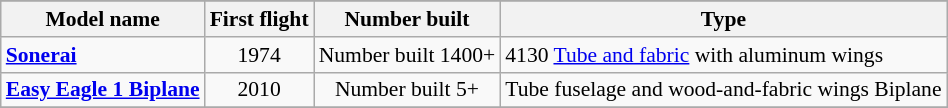<table class="wikitable" align=center style="font-size:90%;">
<tr>
</tr>
<tr bgcolor="#efefef">
<th>Model name</th>
<th>First flight</th>
<th>Number built</th>
<th>Type</th>
</tr>
<tr>
<td align=left><strong><a href='#'>Sonerai</a></strong></td>
<td align=center>1974</td>
<td align=center>Number built 1400+</td>
<td align=left>4130 <a href='#'>Tube and fabric</a> with aluminum wings</td>
</tr>
<tr>
<td align=left><strong><a href='#'>Easy Eagle 1 Biplane</a></strong></td>
<td align=center>2010</td>
<td align=center>Number built 5+</td>
<td align=left>Tube fuselage and wood-and-fabric wings Biplane</td>
</tr>
<tr>
</tr>
</table>
